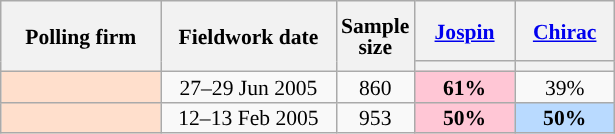<table class="wikitable sortable" style="text-align:center;font-size:90%;line-height:14px;">
<tr style="height:40px;">
<th style="width:100px;" rowspan="2">Polling firm</th>
<th style="width:110px;" rowspan="2">Fieldwork date</th>
<th style="width:35px;" rowspan="2">Sample<br>size</th>
<th class="unsortable" style="width:60px;"><a href='#'>Jospin</a><br></th>
<th class="unsortable" style="width:60px;"><a href='#'>Chirac</a><br></th>
</tr>
<tr>
<th style="background:"></th>
<th style="background:"></th>
</tr>
<tr>
<td style="background:#FFDFCC;"></td>
<td data-sort-value="2005-06-29">27–29 Jun 2005</td>
<td>860</td>
<td style="background:#FFC6D5;"><strong>61%</strong></td>
<td>39%</td>
</tr>
<tr>
<td style="background:#FFDFCC;"></td>
<td data-sort-value="2005-02-13">12–13 Feb 2005</td>
<td>953</td>
<td style="background:#FFC6D5;"><strong>50%</strong></td>
<td style="background:#B9DAFF;"><strong>50%</strong></td>
</tr>
</table>
